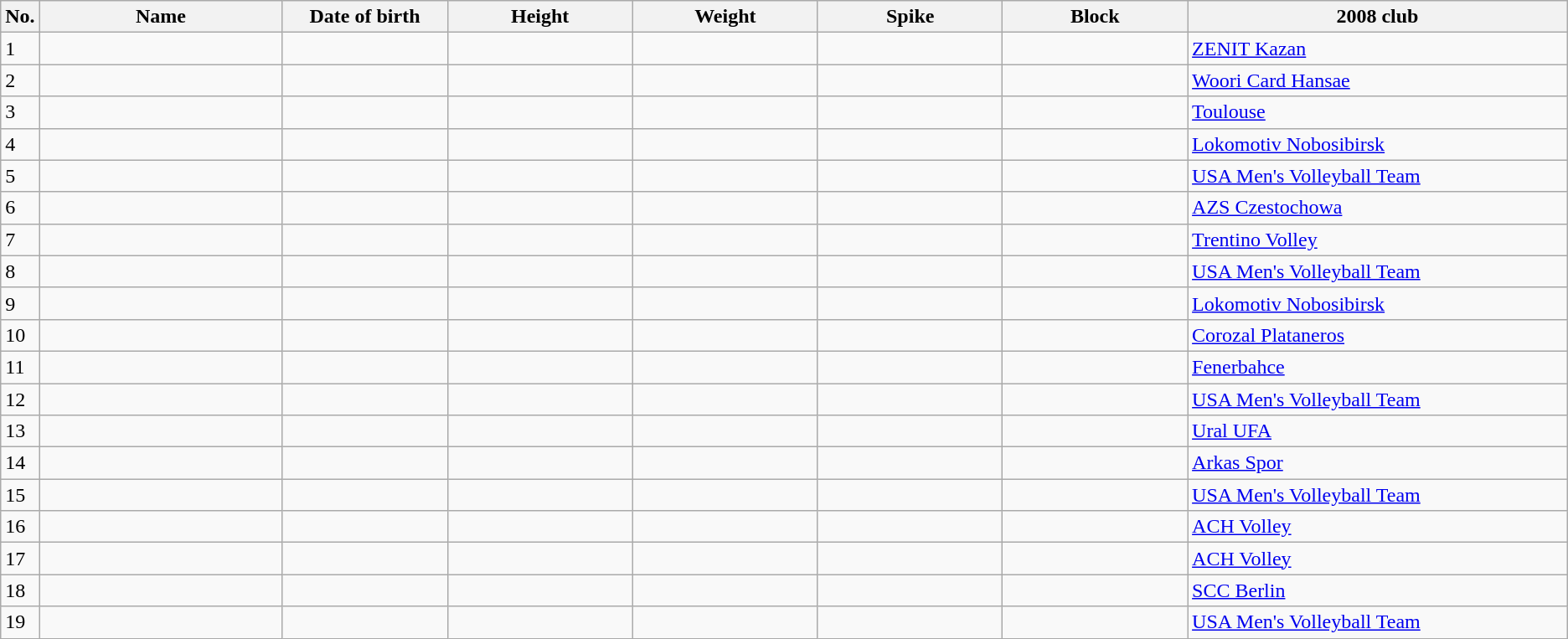<table class="wikitable sortable" style=font-size:100%; text-align:center;>
<tr>
<th>No.</th>
<th style=width:12em>Name</th>
<th style=width:8em>Date of birth</th>
<th style=width:9em>Height</th>
<th style=width:9em>Weight</th>
<th style=width:9em>Spike</th>
<th style=width:9em>Block</th>
<th style=width:19em>2008 club</th>
</tr>
<tr>
<td>1</td>
<td align=left></td>
<td align=right></td>
<td></td>
<td></td>
<td></td>
<td></td>
<td align=left><a href='#'>ZENIT Kazan</a></td>
</tr>
<tr>
<td>2</td>
<td align=left></td>
<td align=right></td>
<td></td>
<td></td>
<td></td>
<td></td>
<td align=left><a href='#'>Woori Card Hansae</a></td>
</tr>
<tr>
<td>3</td>
<td align=left></td>
<td align=right></td>
<td></td>
<td></td>
<td></td>
<td></td>
<td align=left><a href='#'>Toulouse</a></td>
</tr>
<tr>
<td>4</td>
<td align=left></td>
<td align=right></td>
<td></td>
<td></td>
<td></td>
<td></td>
<td align=left><a href='#'>Lokomotiv Nobosibirsk</a></td>
</tr>
<tr>
<td>5</td>
<td align=left></td>
<td align=right></td>
<td></td>
<td></td>
<td></td>
<td></td>
<td align=left><a href='#'>USA Men's Volleyball Team</a></td>
</tr>
<tr>
<td>6</td>
<td align=left></td>
<td align=right></td>
<td></td>
<td></td>
<td></td>
<td></td>
<td align=left><a href='#'>AZS Czestochowa</a></td>
</tr>
<tr>
<td>7</td>
<td align=left></td>
<td align=right></td>
<td></td>
<td></td>
<td></td>
<td></td>
<td align=left><a href='#'>Trentino Volley</a></td>
</tr>
<tr>
<td>8</td>
<td align=left></td>
<td align=right></td>
<td></td>
<td></td>
<td></td>
<td></td>
<td align=left><a href='#'>USA Men's Volleyball Team</a></td>
</tr>
<tr>
<td>9</td>
<td align=left></td>
<td align=right></td>
<td></td>
<td></td>
<td></td>
<td></td>
<td align=left><a href='#'>Lokomotiv Nobosibirsk</a></td>
</tr>
<tr>
<td>10</td>
<td align=left></td>
<td align=right></td>
<td></td>
<td></td>
<td></td>
<td></td>
<td align=left><a href='#'>Corozal Plataneros</a></td>
</tr>
<tr>
<td>11</td>
<td align=left></td>
<td align=right></td>
<td></td>
<td></td>
<td></td>
<td></td>
<td align=left><a href='#'>Fenerbahce</a></td>
</tr>
<tr>
<td>12</td>
<td align=left></td>
<td align=right></td>
<td></td>
<td></td>
<td></td>
<td></td>
<td align=left><a href='#'>USA Men's Volleyball Team</a></td>
</tr>
<tr>
<td>13</td>
<td align=left></td>
<td align=right></td>
<td></td>
<td></td>
<td></td>
<td></td>
<td align=left><a href='#'>Ural UFA</a></td>
</tr>
<tr>
<td>14</td>
<td align=left></td>
<td align=right></td>
<td></td>
<td></td>
<td></td>
<td></td>
<td align=left><a href='#'>Arkas Spor</a></td>
</tr>
<tr>
<td>15</td>
<td align=left></td>
<td align=right></td>
<td></td>
<td></td>
<td></td>
<td></td>
<td align=left><a href='#'>USA Men's Volleyball Team</a></td>
</tr>
<tr>
<td>16</td>
<td align=left></td>
<td align=right></td>
<td></td>
<td></td>
<td></td>
<td></td>
<td align=left><a href='#'>ACH Volley</a></td>
</tr>
<tr>
<td>17</td>
<td align=left></td>
<td align=right></td>
<td></td>
<td></td>
<td></td>
<td></td>
<td align=left><a href='#'>ACH Volley</a></td>
</tr>
<tr>
<td>18</td>
<td align=left></td>
<td align=right></td>
<td></td>
<td></td>
<td></td>
<td></td>
<td align=left><a href='#'>SCC Berlin</a></td>
</tr>
<tr>
<td>19</td>
<td align=left></td>
<td align=right></td>
<td></td>
<td></td>
<td></td>
<td></td>
<td align=left><a href='#'>USA Men's Volleyball Team</a></td>
</tr>
</table>
